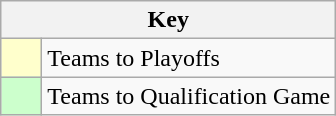<table class="wikitable" style="text-align: center;">
<tr>
<th colspan=2>Key</th>
</tr>
<tr>
<td style="background:#ffc; width:20px;"></td>
<td align=left>Teams to Playoffs</td>
</tr>
<tr>
<td style="background:#ccffcc; width:20px;"></td>
<td align=left>Teams to Qualification Game</td>
</tr>
</table>
